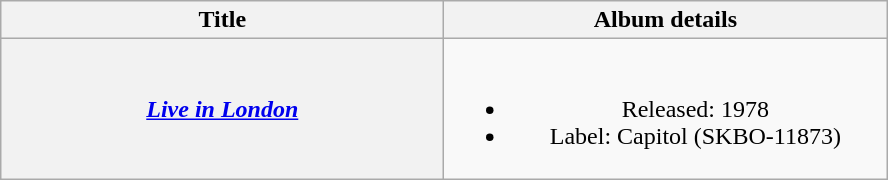<table class="wikitable plainrowheaders" style="text-align:center;">
<tr>
<th style="width:18em;">Title</th>
<th style="width:18em;">Album details</th>
</tr>
<tr>
<th scope="row"><em><a href='#'>Live in London</a></em></th>
<td><br><ul><li>Released: 1978</li><li>Label: Capitol (SKBO-11873)</li></ul></td>
</tr>
</table>
